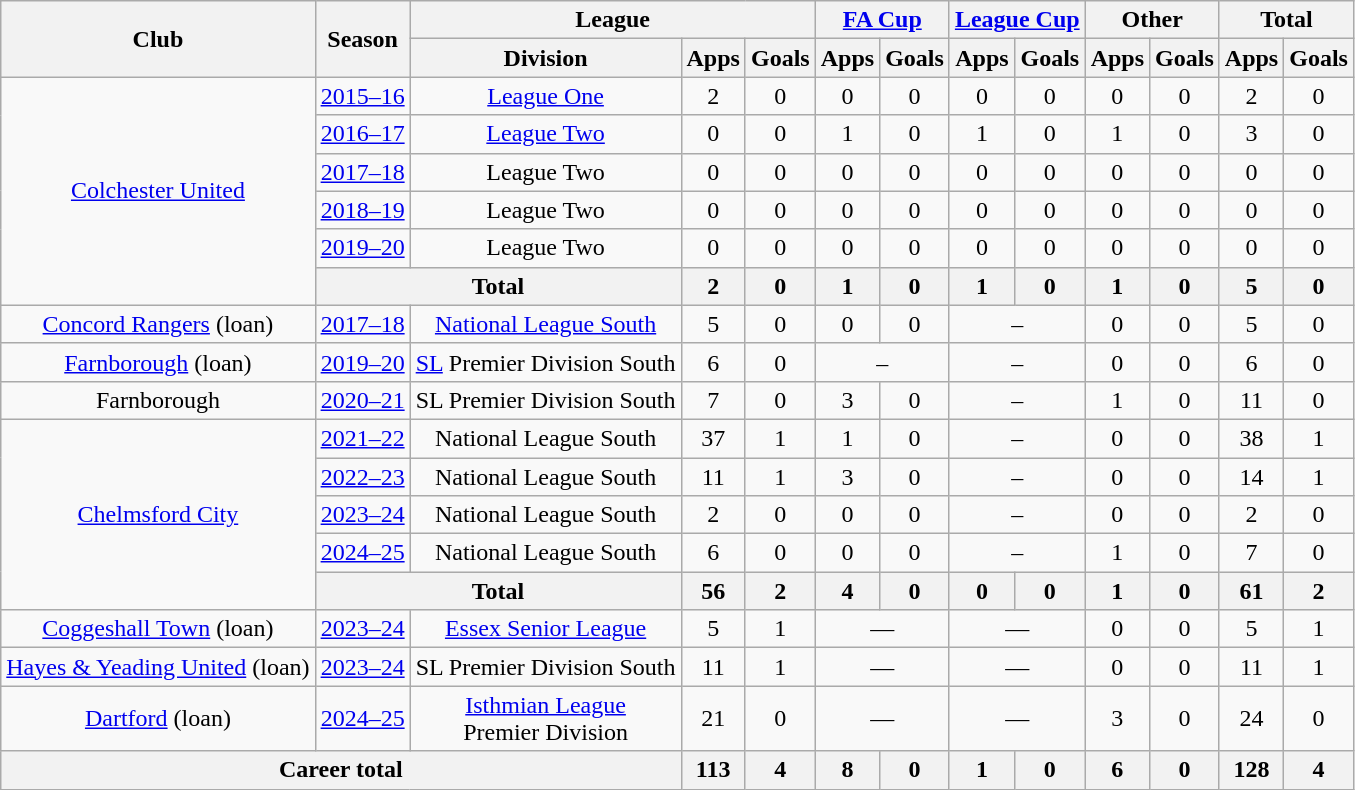<table class=wikitable style="text-align: center;">
<tr>
<th rowspan=2>Club</th>
<th rowspan=2>Season</th>
<th colspan=3>League</th>
<th colspan=2><a href='#'>FA Cup</a></th>
<th colspan=2><a href='#'>League Cup</a></th>
<th colspan=2>Other</th>
<th colspan=2>Total</th>
</tr>
<tr>
<th>Division</th>
<th>Apps</th>
<th>Goals</th>
<th>Apps</th>
<th>Goals</th>
<th>Apps</th>
<th>Goals</th>
<th>Apps</th>
<th>Goals</th>
<th>Apps</th>
<th>Goals</th>
</tr>
<tr>
<td rowspan="6"><a href='#'>Colchester United</a></td>
<td><a href='#'>2015–16</a></td>
<td><a href='#'>League One</a></td>
<td>2</td>
<td>0</td>
<td>0</td>
<td>0</td>
<td>0</td>
<td>0</td>
<td>0</td>
<td>0</td>
<td>2</td>
<td>0</td>
</tr>
<tr>
<td><a href='#'>2016–17</a></td>
<td><a href='#'>League Two</a></td>
<td>0</td>
<td>0</td>
<td>1</td>
<td>0</td>
<td>1</td>
<td>0</td>
<td>1</td>
<td>0</td>
<td>3</td>
<td>0</td>
</tr>
<tr>
<td><a href='#'>2017–18</a></td>
<td>League Two</td>
<td>0</td>
<td>0</td>
<td>0</td>
<td>0</td>
<td>0</td>
<td>0</td>
<td>0</td>
<td>0</td>
<td>0</td>
<td>0</td>
</tr>
<tr>
<td><a href='#'>2018–19</a></td>
<td>League Two</td>
<td>0</td>
<td>0</td>
<td>0</td>
<td>0</td>
<td>0</td>
<td>0</td>
<td>0</td>
<td>0</td>
<td>0</td>
<td>0</td>
</tr>
<tr>
<td><a href='#'>2019–20</a></td>
<td>League Two</td>
<td>0</td>
<td>0</td>
<td>0</td>
<td>0</td>
<td>0</td>
<td>0</td>
<td>0</td>
<td>0</td>
<td>0</td>
<td>0</td>
</tr>
<tr>
<th colspan=2>Total</th>
<th>2</th>
<th>0</th>
<th>1</th>
<th>0</th>
<th>1</th>
<th>0</th>
<th>1</th>
<th>0</th>
<th>5</th>
<th>0</th>
</tr>
<tr>
<td><a href='#'>Concord Rangers</a> (loan)</td>
<td><a href='#'>2017–18</a></td>
<td><a href='#'>National League South</a></td>
<td>5</td>
<td>0</td>
<td>0</td>
<td>0</td>
<td colspan=2>–</td>
<td>0</td>
<td>0</td>
<td>5</td>
<td>0</td>
</tr>
<tr>
<td><a href='#'>Farnborough</a> (loan)</td>
<td><a href='#'>2019–20</a></td>
<td><a href='#'>SL</a> Premier Division South</td>
<td>6</td>
<td>0</td>
<td colspan=2>–</td>
<td colspan=2>–</td>
<td>0</td>
<td>0</td>
<td>6</td>
<td>0</td>
</tr>
<tr>
<td>Farnborough</td>
<td><a href='#'>2020–21</a></td>
<td>SL Premier Division South</td>
<td>7</td>
<td>0</td>
<td>3</td>
<td>0</td>
<td colspan=2>–</td>
<td>1</td>
<td>0</td>
<td>11</td>
<td>0</td>
</tr>
<tr>
<td rowspan="5"><a href='#'>Chelmsford City</a></td>
<td><a href='#'>2021–22</a></td>
<td>National League South</td>
<td>37</td>
<td>1</td>
<td>1</td>
<td>0</td>
<td colspan=2>–</td>
<td>0</td>
<td>0</td>
<td>38</td>
<td>1</td>
</tr>
<tr>
<td><a href='#'>2022–23</a></td>
<td>National League South</td>
<td>11</td>
<td>1</td>
<td>3</td>
<td>0</td>
<td colspan=2>–</td>
<td>0</td>
<td>0</td>
<td>14</td>
<td>1</td>
</tr>
<tr>
<td><a href='#'>2023–24</a></td>
<td>National League South</td>
<td>2</td>
<td>0</td>
<td>0</td>
<td>0</td>
<td colspan=2>–</td>
<td>0</td>
<td>0</td>
<td>2</td>
<td>0</td>
</tr>
<tr>
<td><a href='#'>2024–25</a></td>
<td>National League South</td>
<td>6</td>
<td>0</td>
<td>0</td>
<td>0</td>
<td colspan=2>–</td>
<td>1</td>
<td>0</td>
<td>7</td>
<td>0</td>
</tr>
<tr>
<th colspan=2>Total</th>
<th>56</th>
<th>2</th>
<th>4</th>
<th>0</th>
<th>0</th>
<th>0</th>
<th>1</th>
<th>0</th>
<th>61</th>
<th>2</th>
</tr>
<tr>
<td><a href='#'>Coggeshall Town</a> (loan)</td>
<td><a href='#'>2023–24</a></td>
<td><a href='#'>Essex Senior League</a></td>
<td>5</td>
<td>1</td>
<td colspan="2">—</td>
<td colspan="2">—</td>
<td>0</td>
<td>0</td>
<td>5</td>
<td>1</td>
</tr>
<tr>
<td><a href='#'>Hayes & Yeading United</a> (loan)</td>
<td><a href='#'>2023–24</a></td>
<td>SL Premier Division South</td>
<td>11</td>
<td>1</td>
<td colspan="2">—</td>
<td colspan="2">—</td>
<td>0</td>
<td>0</td>
<td>11</td>
<td>1</td>
</tr>
<tr>
<td><a href='#'>Dartford</a> (loan)</td>
<td><a href='#'>2024–25</a></td>
<td><a href='#'>Isthmian League</a><br>Premier Division</td>
<td>21</td>
<td>0</td>
<td colspan="2">—</td>
<td colspan="2">—</td>
<td>3</td>
<td>0</td>
<td>24</td>
<td>0</td>
</tr>
<tr>
<th colspan="3">Career total</th>
<th>113</th>
<th>4</th>
<th>8</th>
<th>0</th>
<th>1</th>
<th>0</th>
<th>6</th>
<th>0</th>
<th>128</th>
<th>4</th>
</tr>
</table>
